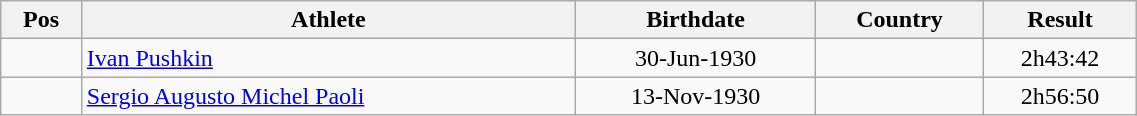<table class="wikitable"  style="text-align:center; width:60%;">
<tr>
<th>Pos</th>
<th>Athlete</th>
<th>Birthdate</th>
<th>Country</th>
<th>Result</th>
</tr>
<tr>
<td align=center></td>
<td align=left><a href='#'>Ivan Pushkin</a></td>
<td>30-Jun-1930</td>
<td align=left></td>
<td>2h43:42</td>
</tr>
<tr>
<td align=center></td>
<td align=left><a href='#'>Sergio Augusto Michel Paoli</a></td>
<td>13-Nov-1930</td>
<td align=left></td>
<td>2h56:50</td>
</tr>
</table>
